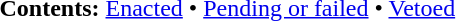<table class=toc>
<tr>
<td><strong>Contents:</strong> <a href='#'>Enacted</a> • <a href='#'>Pending or failed</a> • <a href='#'>Vetoed</a></td>
</tr>
</table>
